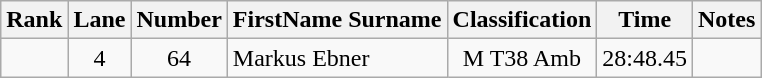<table class="wikitable sortable" style="text-align:center">
<tr>
<th>Rank</th>
<th>Lane</th>
<th>Number</th>
<th>FirstName Surname</th>
<th>Classification</th>
<th>Time</th>
<th>Notes</th>
</tr>
<tr>
<td></td>
<td>4</td>
<td>64</td>
<td style="text-align:left"> Markus Ebner</td>
<td>M T38 Amb</td>
<td>28:48.45</td>
<td></td>
</tr>
</table>
